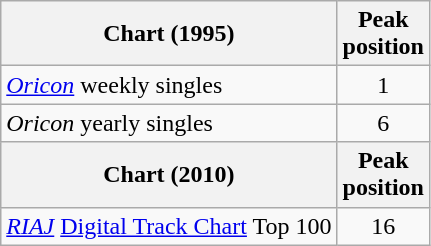<table class="wikitable">
<tr>
<th>Chart (1995)</th>
<th>Peak<br>position</th>
</tr>
<tr>
<td><em><a href='#'>Oricon</a></em> weekly singles</td>
<td align="center">1</td>
</tr>
<tr>
<td><em>Oricon</em> yearly singles</td>
<td align="center">6</td>
</tr>
<tr>
<th>Chart (2010)</th>
<th>Peak<br>position</th>
</tr>
<tr>
<td><em><a href='#'>RIAJ</a></em> <a href='#'>Digital Track Chart</a> Top 100</td>
<td align="center">16</td>
</tr>
</table>
